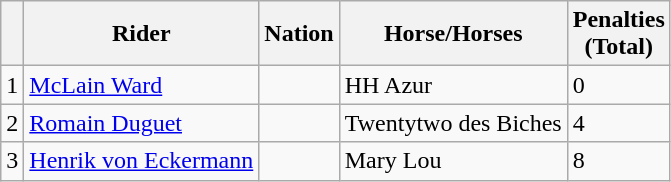<table class="wikitable">
<tr>
<th></th>
<th>Rider</th>
<th>Nation</th>
<th>Horse/Horses</th>
<th>Penalties<br>(Total)</th>
</tr>
<tr>
<td>1</td>
<td><a href='#'>McLain Ward</a></td>
<td></td>
<td>HH Azur</td>
<td>0</td>
</tr>
<tr>
<td>2</td>
<td><a href='#'>Romain Duguet</a></td>
<td></td>
<td>Twentytwo des Biches</td>
<td>4</td>
</tr>
<tr>
<td>3</td>
<td><a href='#'>Henrik von Eckermann</a></td>
<td></td>
<td>Mary Lou</td>
<td>8</td>
</tr>
</table>
